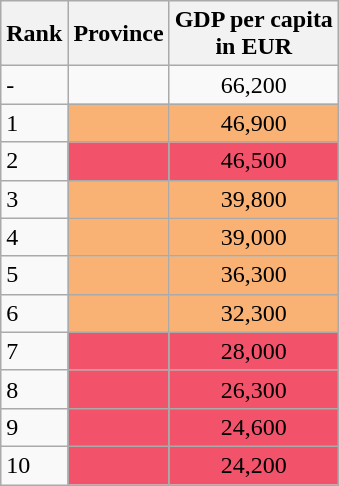<table class="wikitable sortable">
<tr>
<th>Rank</th>
<th>Province</th>
<th>GDP per capita <br>in EUR</th>
</tr>
<tr>
<td>-</td>
<td style=color:#000000" align="center"></td>
<td style=color:#000000" align="center">66,200</td>
</tr>
<tr>
<td>1</td>
<td style="background-color:#fab274; color:#000000" align="center"></td>
<td style="background-color:#fab274; color:#000000" align="center">46,900</td>
</tr>
<tr>
<td>2</td>
<td style="background-color:#f2536b; color:#000000" align="center"></td>
<td style="background-color:#f2536b; color:#000000" align="center">46,500</td>
</tr>
<tr>
<td>3</td>
<td style="background-color:#fab274; color:#000000" align="center"></td>
<td style="background-color:#fab274; color:#000000" align="center">39,800</td>
</tr>
<tr>
<td>4</td>
<td style="background-color:#fab274; color:#000000" align="center"></td>
<td style="background-color:#fab274; color:#000000" align="center">39,000</td>
</tr>
<tr>
<td>5</td>
<td style="background-color:#fab274; color:#000000" align="center"></td>
<td style="background-color:#fab274; color:#000000" align="center">36,300</td>
</tr>
<tr>
<td>6</td>
<td style="background-color:#fab274; color:#000000" align="center"></td>
<td style="background-color:#fab274; color:#000000" align="center">32,300</td>
</tr>
<tr>
<td>7</td>
<td style="background-color:#f2536b; color:#000000" align="center"></td>
<td style="background-color:#f2536b; color:#000000" align="center">28,000</td>
</tr>
<tr>
<td>8</td>
<td style="background-color:#f2536b; color:#000000" align="center"></td>
<td style="background-color:#f2536b; color:#000000" align="center">26,300</td>
</tr>
<tr>
<td>9</td>
<td style="background-color:#f2536b; color:#000000" align="center"></td>
<td style="background-color:#f2536b; color:#000000" align="center">24,600</td>
</tr>
<tr>
<td>10</td>
<td style="background-color:#f2536b; color:#000000" align="center"></td>
<td style="background-color:#f2536b; color:#000000" align="center">24,200</td>
</tr>
</table>
